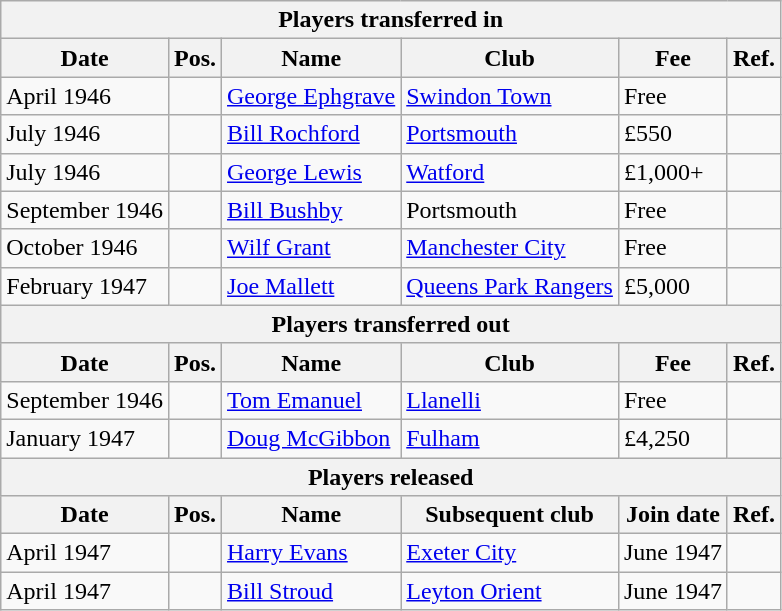<table class="wikitable">
<tr>
<th colspan="6">Players transferred in</th>
</tr>
<tr>
<th>Date</th>
<th>Pos.</th>
<th>Name</th>
<th>Club</th>
<th>Fee</th>
<th>Ref.</th>
</tr>
<tr>
<td>April 1946</td>
<td align="center"></td>
<td> <a href='#'>George Ephgrave</a></td>
<td> <a href='#'>Swindon Town</a></td>
<td>Free</td>
<td align="center"></td>
</tr>
<tr>
<td>July 1946</td>
<td align="center"></td>
<td> <a href='#'>Bill Rochford</a></td>
<td> <a href='#'>Portsmouth</a></td>
<td>£550</td>
<td align="center"></td>
</tr>
<tr>
<td>July 1946</td>
<td align="center"></td>
<td> <a href='#'>George Lewis</a></td>
<td> <a href='#'>Watford</a></td>
<td>£1,000+</td>
<td align="center"></td>
</tr>
<tr>
<td>September 1946</td>
<td align="center"></td>
<td> <a href='#'>Bill Bushby</a></td>
<td> Portsmouth</td>
<td>Free</td>
<td align="center"></td>
</tr>
<tr>
<td>October 1946</td>
<td align="center"></td>
<td> <a href='#'>Wilf Grant</a></td>
<td> <a href='#'>Manchester City</a></td>
<td>Free</td>
<td align="center"></td>
</tr>
<tr>
<td>February 1947</td>
<td align="center"></td>
<td> <a href='#'>Joe Mallett</a></td>
<td> <a href='#'>Queens Park Rangers</a></td>
<td>£5,000</td>
<td align="center"></td>
</tr>
<tr>
<th colspan="6">Players transferred out</th>
</tr>
<tr>
<th>Date</th>
<th>Pos.</th>
<th>Name</th>
<th>Club</th>
<th>Fee</th>
<th>Ref.</th>
</tr>
<tr>
<td>September 1946</td>
<td align="center"></td>
<td> <a href='#'>Tom Emanuel</a></td>
<td> <a href='#'>Llanelli</a></td>
<td>Free</td>
<td align="center"></td>
</tr>
<tr>
<td>January 1947</td>
<td align="center"></td>
<td> <a href='#'>Doug McGibbon</a></td>
<td> <a href='#'>Fulham</a></td>
<td>£4,250</td>
<td align="center"></td>
</tr>
<tr>
<th colspan="6">Players released</th>
</tr>
<tr>
<th>Date</th>
<th>Pos.</th>
<th>Name</th>
<th>Subsequent club</th>
<th>Join date</th>
<th>Ref.</th>
</tr>
<tr>
<td>April 1947</td>
<td align="center"></td>
<td> <a href='#'>Harry Evans</a></td>
<td> <a href='#'>Exeter City</a></td>
<td>June 1947</td>
<td align="center"></td>
</tr>
<tr>
<td>April 1947</td>
<td align="center"></td>
<td> <a href='#'>Bill Stroud</a></td>
<td> <a href='#'>Leyton Orient</a></td>
<td>June 1947</td>
<td align="center"></td>
</tr>
</table>
